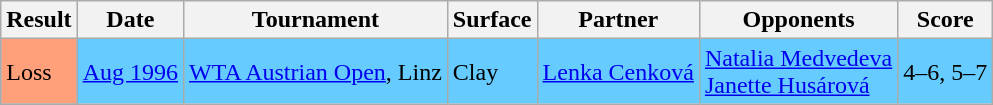<table class="sortable wikitable">
<tr>
<th>Result</th>
<th>Date</th>
<th>Tournament</th>
<th>Surface</th>
<th>Partner</th>
<th>Opponents</th>
<th>Score</th>
</tr>
<tr bgcolor="#66CCFF">
<td style="background:#ffa07a;">Loss</td>
<td><a href='#'>Aug 1996</a></td>
<td><a href='#'>WTA Austrian Open</a>, Linz</td>
<td>Clay</td>
<td> <a href='#'>Lenka Cenková</a></td>
<td> <a href='#'>Natalia Medvedeva</a> <br>  <a href='#'>Janette Husárová</a></td>
<td>4–6, 5–7</td>
</tr>
</table>
